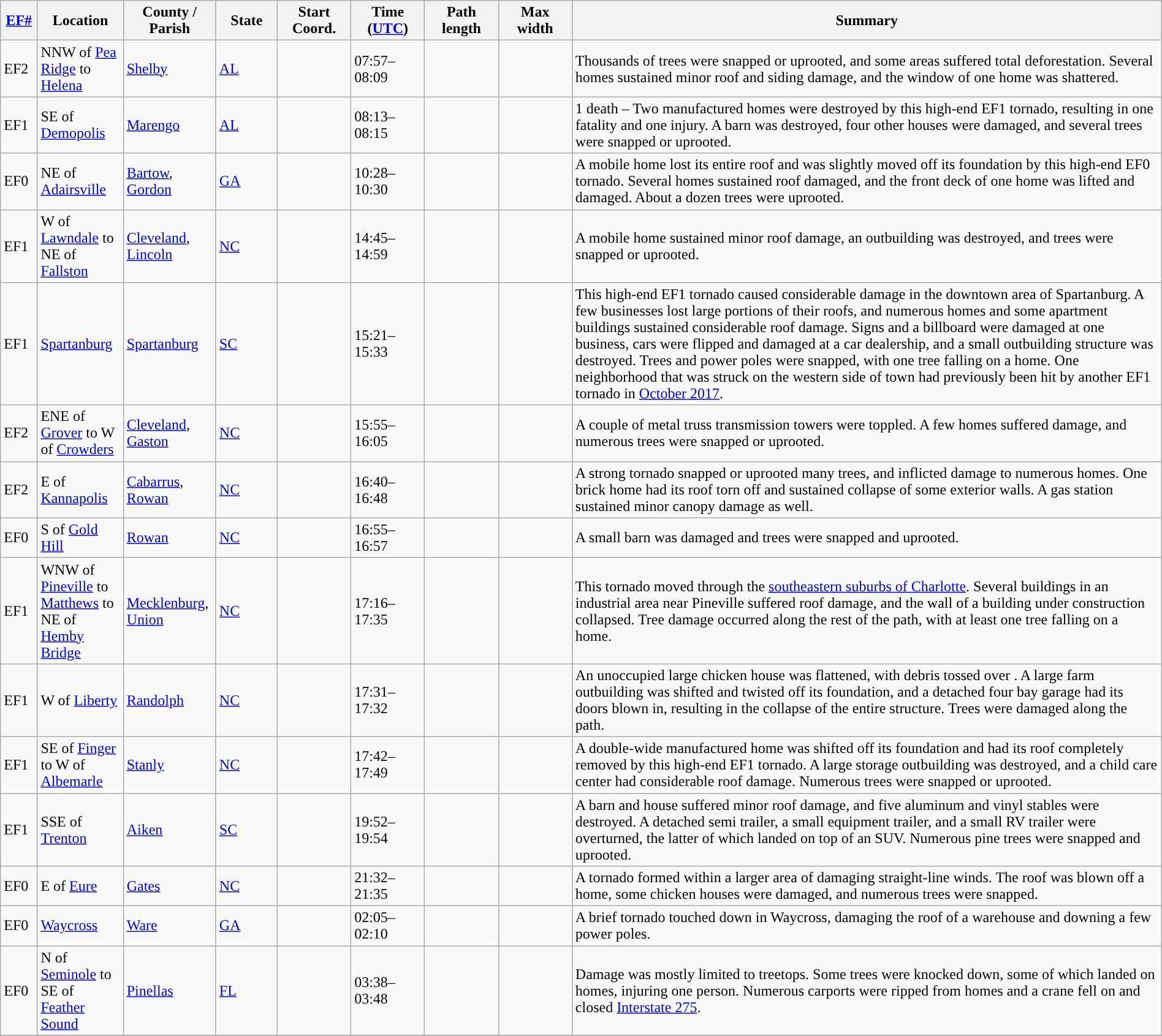<table class="wikitable sortable" style="width:100%;">
<tr>
<th scope="col"  style="width:3%; text-align:center;"><a href='#'>EF#</a></th>
<th scope="col"  style="width:7%; text-align:center;" class="unsortable">Location</th>
<th scope="col"  style="width:6%; text-align:center;" class="unsortable">County / Parish</th>
<th scope="col"  style="width:5%; text-align:center;">State</th>
<th scope="col"  style="width:6%; text-align:center;">Start Coord.</th>
<th scope="col"  style="width:6%; text-align:center;">Time (<a href='#'>UTC</a>)</th>
<th scope="col"  style="width:6%; text-align:center;">Path length</th>
<th scope="col"  style="width:6%; text-align:center;">Max width</th>
<th scope="col" class="unsortable" style="width:48%; text-align:center;">Summary</th>
</tr>
<tr>
<td>EF2</td>
<td>NNW of <a href='#'>Pea Ridge</a> to <a href='#'>Helena</a></td>
<td><a href='#'>Shelby</a></td>
<td><a href='#'>AL</a></td>
<td></td>
<td>07:57–08:09</td>
<td></td>
<td></td>
<td>Thousands of trees were snapped or uprooted, and some areas suffered total deforestation. Several homes sustained minor roof and siding damage, and the window of one home was shattered.</td>
</tr>
<tr>
<td>EF1</td>
<td>SE of <a href='#'>Demopolis</a></td>
<td><a href='#'>Marengo</a></td>
<td><a href='#'>AL</a></td>
<td></td>
<td>08:13–08:15</td>
<td></td>
<td></td>
<td>1 death – Two manufactured homes were destroyed by this high-end EF1 tornado, resulting in one fatality and one injury. A barn was destroyed, four other houses were damaged, and several trees were snapped or uprooted.</td>
</tr>
<tr>
<td>EF0</td>
<td>NE of <a href='#'>Adairsville</a></td>
<td><a href='#'>Bartow</a>, <a href='#'>Gordon</a></td>
<td><a href='#'>GA</a></td>
<td></td>
<td>10:28–10:30</td>
<td></td>
<td></td>
<td>A mobile home lost its entire roof and was slightly moved off its foundation by this high-end EF0 tornado. Several homes sustained roof damaged, and the front deck of one home was lifted and damaged. About a dozen trees were uprooted.</td>
</tr>
<tr>
<td>EF1</td>
<td>W of <a href='#'>Lawndale</a> to NE of <a href='#'>Fallston</a></td>
<td><a href='#'>Cleveland</a>, <a href='#'>Lincoln</a></td>
<td><a href='#'>NC</a></td>
<td></td>
<td>14:45–14:59</td>
<td></td>
<td></td>
<td>A mobile home sustained minor roof damage, an outbuilding was destroyed, and trees were snapped or uprooted.</td>
</tr>
<tr>
<td>EF1</td>
<td><a href='#'>Spartanburg</a></td>
<td><a href='#'>Spartanburg</a></td>
<td><a href='#'>SC</a></td>
<td></td>
<td>15:21–15:33</td>
<td></td>
<td></td>
<td>This high-end EF1 tornado caused considerable damage in the downtown area of Spartanburg. A few businesses lost large portions of their roofs, and numerous homes and some apartment buildings sustained considerable roof damage. Signs and a billboard were damaged at one business, cars were flipped and damaged at a car dealership, and a small outbuilding structure was destroyed. Trees and power poles were snapped, with one tree falling on a home. One neighborhood that was struck on the western side of town had previously been hit by another EF1 tornado in <a href='#'>October 2017</a>.</td>
</tr>
<tr>
<td>EF2</td>
<td>ENE of <a href='#'>Grover</a> to W of <a href='#'>Crowders</a></td>
<td><a href='#'>Cleveland</a>, <a href='#'>Gaston</a></td>
<td><a href='#'>NC</a></td>
<td></td>
<td>15:55–16:05</td>
<td></td>
<td></td>
<td>A couple of metal truss transmission towers were toppled. A few homes suffered damage, and numerous trees were snapped or uprooted.</td>
</tr>
<tr>
<td>EF2</td>
<td>E of <a href='#'>Kannapolis</a></td>
<td><a href='#'>Cabarrus</a>, <a href='#'>Rowan</a></td>
<td><a href='#'>NC</a></td>
<td></td>
<td>16:40–16:48</td>
<td></td>
<td></td>
<td>A strong tornado snapped or uprooted many trees, and inflicted damage to numerous homes. One brick home had its roof torn off and sustained collapse of some exterior walls. A gas station sustained minor canopy damage as well.</td>
</tr>
<tr>
<td>EF0</td>
<td>S of <a href='#'>Gold Hill</a></td>
<td><a href='#'>Rowan</a></td>
<td><a href='#'>NC</a></td>
<td></td>
<td>16:55–16:57</td>
<td></td>
<td></td>
<td>A small barn was damaged and trees were snapped and uprooted.</td>
</tr>
<tr>
<td>EF1</td>
<td>WNW of <a href='#'>Pineville</a> to <a href='#'>Matthews</a> to NE of <a href='#'>Hemby Bridge</a></td>
<td><a href='#'>Mecklenburg</a>, <a href='#'>Union</a></td>
<td><a href='#'>NC</a></td>
<td></td>
<td>17:16–17:35</td>
<td></td>
<td></td>
<td>This tornado moved through the <a href='#'>southeastern suburbs of Charlotte</a>. Several buildings in an industrial area near Pineville suffered roof damage, and the wall of a building under construction collapsed. Tree damage occurred along the rest of the path, with at least one tree falling on a home.</td>
</tr>
<tr>
<td>EF1</td>
<td>W of <a href='#'>Liberty</a></td>
<td><a href='#'>Randolph</a></td>
<td><a href='#'>NC</a></td>
<td></td>
<td>17:31–17:32</td>
<td></td>
<td></td>
<td>An unoccupied large chicken house was flattened, with debris tossed over . A large farm outbuilding was shifted and twisted off its foundation, and a detached four bay garage had its doors blown in, resulting in the collapse of the entire structure. Trees were damaged along the path.</td>
</tr>
<tr>
<td>EF1</td>
<td>SE of <a href='#'>Finger</a> to W of <a href='#'>Albemarle</a></td>
<td><a href='#'>Stanly</a></td>
<td><a href='#'>NC</a></td>
<td></td>
<td>17:42–17:49</td>
<td></td>
<td></td>
<td>A double-wide manufactured home was shifted off its foundation and had its roof completely removed by this high-end EF1 tornado. A large storage outbuilding was destroyed, and a child care center had considerable roof damage. Numerous trees were snapped or uprooted.</td>
</tr>
<tr>
<td>EF1</td>
<td>SSE of <a href='#'>Trenton</a></td>
<td><a href='#'>Aiken</a></td>
<td><a href='#'>SC</a></td>
<td></td>
<td>19:52–19:54</td>
<td></td>
<td></td>
<td>A barn and house suffered minor roof damage, and five aluminum and vinyl stables were destroyed. A detached semi trailer, a small equipment trailer, and a small RV trailer were overturned, the latter of which landed on top of an SUV. Numerous pine trees were snapped and uprooted.</td>
</tr>
<tr>
<td>EF0</td>
<td>E of <a href='#'>Eure</a></td>
<td><a href='#'>Gates</a></td>
<td><a href='#'>NC</a></td>
<td></td>
<td>21:32–21:35</td>
<td></td>
<td></td>
<td>A tornado formed within a larger area of damaging straight-line winds. The roof was blown off a home, some chicken houses were damaged, and numerous trees were snapped.</td>
</tr>
<tr>
<td>EF0</td>
<td><a href='#'>Waycross</a></td>
<td><a href='#'>Ware</a></td>
<td><a href='#'>GA</a></td>
<td></td>
<td>02:05–02:10</td>
<td></td>
<td></td>
<td>A brief tornado touched down in Waycross, damaging the roof of a warehouse and downing a few power poles.</td>
</tr>
<tr>
<td>EF0</td>
<td>N of <a href='#'>Seminole</a> to SE of <a href='#'>Feather Sound</a></td>
<td><a href='#'>Pinellas</a></td>
<td><a href='#'>FL</a></td>
<td></td>
<td>03:38–03:48</td>
<td></td>
<td></td>
<td>Damage was mostly limited to treetops. Some trees were knocked down, some of which landed on homes, injuring one person. Numerous carports were ripped from homes and a crane fell on and closed <a href='#'>Interstate 275</a>.</td>
</tr>
<tr>
</tr>
</table>
